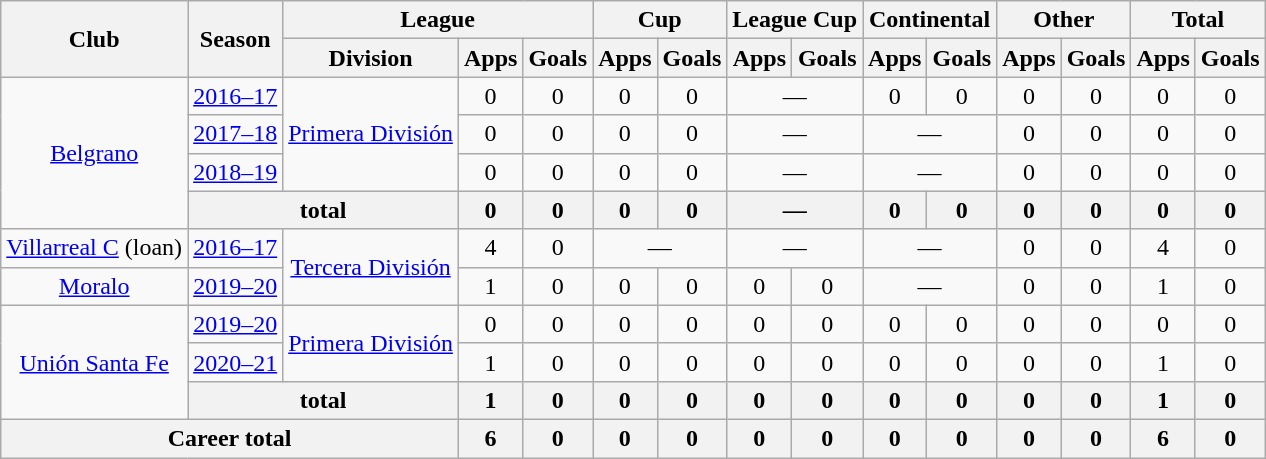<table class="wikitable" style="text-align:center">
<tr>
<th rowspan="2">Club</th>
<th rowspan="2">Season</th>
<th colspan="3">League</th>
<th colspan="2">Cup</th>
<th colspan="2">League Cup</th>
<th colspan="2">Continental</th>
<th colspan="2">Other</th>
<th colspan="2">Total</th>
</tr>
<tr>
<th>Division</th>
<th>Apps</th>
<th>Goals</th>
<th>Apps</th>
<th>Goals</th>
<th>Apps</th>
<th>Goals</th>
<th>Apps</th>
<th>Goals</th>
<th>Apps</th>
<th>Goals</th>
<th>Apps</th>
<th>Goals</th>
</tr>
<tr>
<td rowspan="4"><a href='#'>Belgrano</a></td>
<td><a href='#'>2016–17</a></td>
<td rowspan="3"><a href='#'>Primera División</a></td>
<td>0</td>
<td>0</td>
<td>0</td>
<td>0</td>
<td colspan="2">—</td>
<td>0</td>
<td>0</td>
<td>0</td>
<td>0</td>
<td>0</td>
<td>0</td>
</tr>
<tr>
<td><a href='#'>2017–18</a></td>
<td>0</td>
<td>0</td>
<td>0</td>
<td>0</td>
<td colspan="2">—</td>
<td colspan="2">—</td>
<td>0</td>
<td>0</td>
<td>0</td>
<td>0</td>
</tr>
<tr>
<td><a href='#'>2018–19</a></td>
<td>0</td>
<td>0</td>
<td>0</td>
<td>0</td>
<td colspan="2">—</td>
<td colspan="2">—</td>
<td>0</td>
<td>0</td>
<td>0</td>
<td>0</td>
</tr>
<tr>
<th colspan="2">total</th>
<th>0</th>
<th>0</th>
<th>0</th>
<th>0</th>
<th colspan="2">—</th>
<th>0</th>
<th>0</th>
<th>0</th>
<th>0</th>
<th>0</th>
<th>0</th>
</tr>
<tr>
<td rowspan="1"><a href='#'>Villarreal C</a> (loan)</td>
<td><a href='#'>2016–17</a></td>
<td rowspan="2"><a href='#'>Tercera División</a></td>
<td>4</td>
<td>0</td>
<td colspan="2">—</td>
<td colspan="2">—</td>
<td colspan="2">—</td>
<td>0</td>
<td>0</td>
<td>4</td>
<td>0</td>
</tr>
<tr>
<td rowspan="1"><a href='#'>Moralo</a></td>
<td><a href='#'>2019–20</a></td>
<td>1</td>
<td>0</td>
<td>0</td>
<td>0</td>
<td>0</td>
<td>0</td>
<td colspan="2">—</td>
<td>0</td>
<td>0</td>
<td>1</td>
<td>0</td>
</tr>
<tr>
<td rowspan="3"><a href='#'>Unión Santa Fe</a></td>
<td><a href='#'>2019–20</a></td>
<td rowspan="2"><a href='#'>Primera División</a></td>
<td>0</td>
<td>0</td>
<td>0</td>
<td>0</td>
<td>0</td>
<td>0</td>
<td>0</td>
<td>0</td>
<td>0</td>
<td>0</td>
<td>0</td>
<td>0</td>
</tr>
<tr>
<td><a href='#'>2020–21</a></td>
<td>1</td>
<td>0</td>
<td>0</td>
<td>0</td>
<td>0</td>
<td>0</td>
<td>0</td>
<td>0</td>
<td>0</td>
<td>0</td>
<td>1</td>
<td>0</td>
</tr>
<tr>
<th colspan="2">total</th>
<th>1</th>
<th>0</th>
<th>0</th>
<th>0</th>
<th>0</th>
<th>0</th>
<th>0</th>
<th>0</th>
<th>0</th>
<th>0</th>
<th>1</th>
<th>0</th>
</tr>
<tr>
<th colspan="3">Career total</th>
<th>6</th>
<th>0</th>
<th>0</th>
<th>0</th>
<th>0</th>
<th>0</th>
<th>0</th>
<th>0</th>
<th>0</th>
<th>0</th>
<th>6</th>
<th>0</th>
</tr>
</table>
